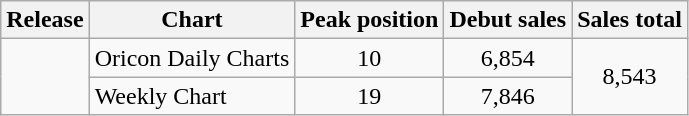<table class="wikitable">
<tr>
<th>Release</th>
<th>Chart</th>
<th>Peak position</th>
<th>Debut sales</th>
<th>Sales total</th>
</tr>
<tr>
<td rowspan="2"></td>
<td>Oricon Daily Charts</td>
<td align="center">10</td>
<td align="center">6,854</td>
<td rowspan="2" align="center">8,543</td>
</tr>
<tr>
<td>Weekly Chart</td>
<td align="center">19</td>
<td align="center">7,846</td>
</tr>
</table>
